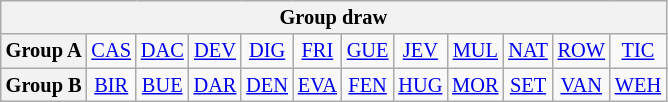<table class="wikitable" style="text-align:center; font-size:85%">
<tr>
<th colspan="12">Group draw</th>
</tr>
<tr>
<th>Group A</th>
<td> <a href='#'>CAS</a></td>
<td> <a href='#'>DAC</a></td>
<td> <a href='#'>DEV</a></td>
<td> <a href='#'>DIG</a></td>
<td> <a href='#'>FRI</a></td>
<td> <a href='#'>GUE</a></td>
<td> <a href='#'>JEV</a></td>
<td> <a href='#'>MUL</a></td>
<td> <a href='#'>NAT</a></td>
<td> <a href='#'>ROW</a></td>
<td> <a href='#'>TIC</a></td>
</tr>
<tr>
<th>Group B</th>
<td> <a href='#'>BIR</a></td>
<td> <a href='#'>BUE</a></td>
<td> <a href='#'>DAR</a></td>
<td> <a href='#'>DEN</a></td>
<td> <a href='#'>EVA</a></td>
<td> <a href='#'>FEN</a></td>
<td> <a href='#'>HUG</a></td>
<td> <a href='#'>MOR</a></td>
<td> <a href='#'>SET</a></td>
<td> <a href='#'>VAN</a></td>
<td> <a href='#'>WEH</a></td>
</tr>
</table>
